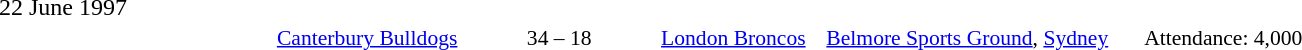<table style="width:70%;" cellspacing="1">
<tr>
<th width=35%></th>
<th width=15%></th>
<th></th>
</tr>
<tr>
<td>22 June 1997</td>
</tr>
<tr style=font-size:90%>
<td align=right><a href='#'>Canterbury Bulldogs</a></td>
<td align=center>34 – 18</td>
<td><a href='#'>London Broncos</a></td>
<td><a href='#'>Belmore Sports Ground</a>, <a href='#'>Sydney</a></td>
<td>Attendance: 4,000</td>
</tr>
</table>
